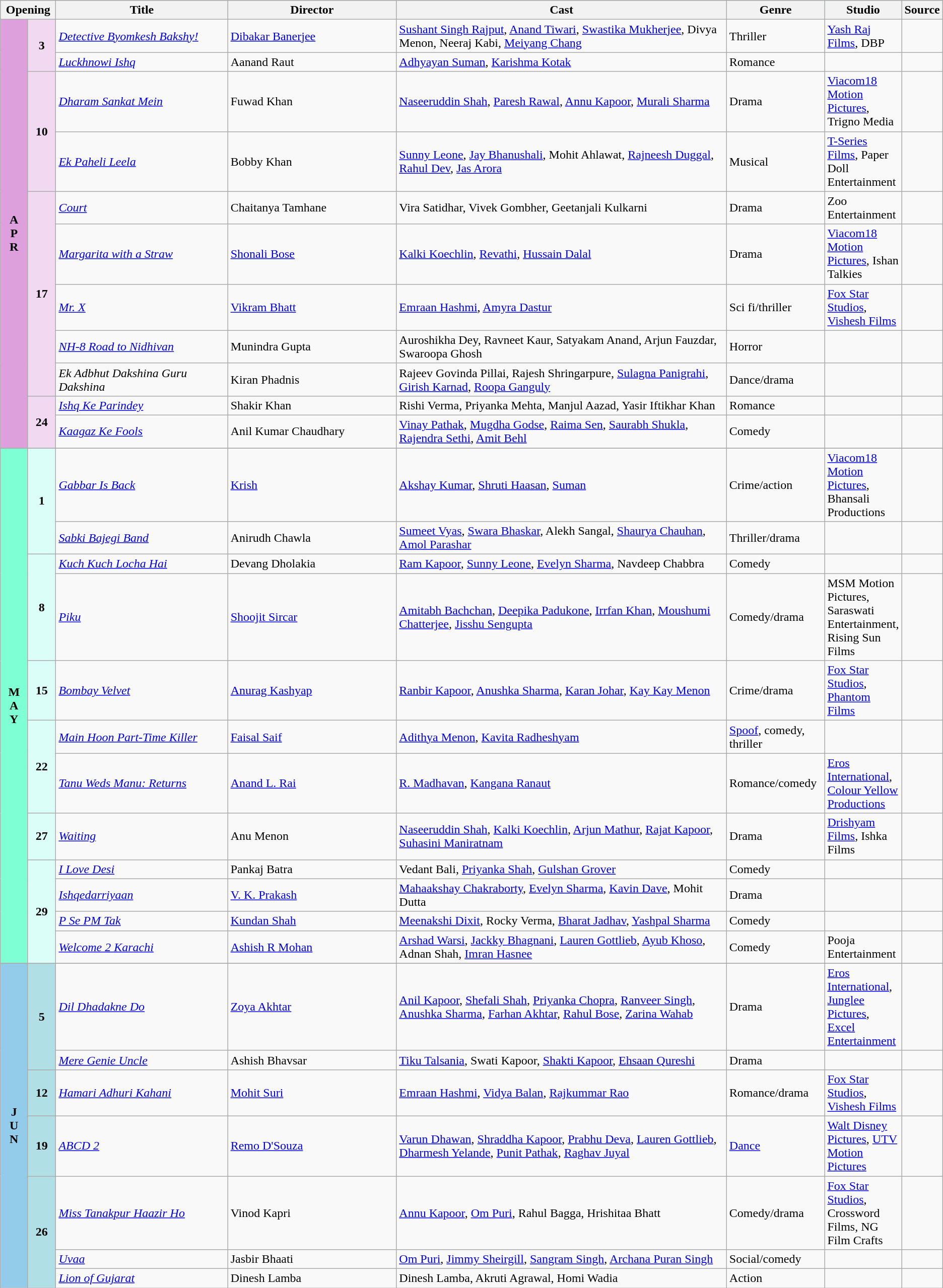<table class="wikitable">
<tr style="background:#b0e0e6; text-align:center;">
<th colspan="2" style="width:6%;"><strong>Opening</strong></th>
<th style="width:20%;"><strong>Title</strong></th>
<th style="width:20%;"><strong>Director</strong></th>
<th style="width:40%;"><strong>Cast</strong></th>
<th style="width:10.5%;"><strong>Genre</strong></th>
<th>Studio</th>
<th>Source</th>
</tr>
<tr>
<td rowspan="11" style="text-align:center; background:plum; textcolor:#000;"><strong>A<br>P<br>R</strong></td>
<td rowspan="2" style="text-align:center;background:#f1daf1;"><strong>3</strong></td>
<td><em><a href='#'>Detective Byomkesh Bakshy!</a></em></td>
<td><a href='#'>Dibakar Banerjee</a></td>
<td><a href='#'>Sushant Singh Rajput</a>, <a href='#'>Anand Tiwari</a>, <a href='#'>Swastika Mukherjee</a>, Divya Menon, Neeraj Kabi, <a href='#'>Meiyang Chang</a></td>
<td>Thriller</td>
<td><a href='#'>Yash Raj Films</a>, DBP</td>
<td></td>
</tr>
<tr>
<td><em><a href='#'>Luckhnowi Ishq</a></em></td>
<td>Aanand Raut</td>
<td><a href='#'>Adhyayan Suman</a>, <a href='#'>Karishma Kotak</a></td>
<td>Romance</td>
<td></td>
<td></td>
</tr>
<tr>
<td rowspan="2" style="text-align:center;background:#f1daf1;"><strong>10</strong></td>
<td><em><a href='#'>Dharam Sankat Mein</a></em></td>
<td>Fuwad Khan</td>
<td><a href='#'>Naseeruddin Shah</a>, <a href='#'>Paresh Rawal</a>, <a href='#'>Annu Kapoor</a>, <a href='#'>Murali Sharma</a></td>
<td>Drama</td>
<td><a href='#'>Viacom18 Motion Pictures</a>, Trigno Media</td>
<td></td>
</tr>
<tr>
<td><em><a href='#'>Ek Paheli Leela</a></em></td>
<td>Bobby Khan</td>
<td><a href='#'>Sunny Leone</a>, <a href='#'>Jay Bhanushali</a>, Mohit Ahlawat, <a href='#'>Rajneesh Duggal</a>, <a href='#'>Rahul Dev</a>, <a href='#'>Jas Arora</a></td>
<td>Musical</td>
<td><a href='#'>T-Series Films</a>, Paper Doll Entertainment</td>
<td></td>
</tr>
<tr>
<td rowspan="5" style="text-align:center;background:#f1daf1;"><strong>17</strong></td>
<td><em><a href='#'>Court</a></em></td>
<td>Chaitanya Tamhane</td>
<td>Vira Satidhar, Vivek Gombher, Geetanjali Kulkarni</td>
<td>Drama</td>
<td>Zoo Entertainment</td>
<td></td>
</tr>
<tr>
<td><em><a href='#'>Margarita with a Straw</a></em></td>
<td><a href='#'>Shonali Bose</a></td>
<td><a href='#'>Kalki Koechlin</a>, <a href='#'>Revathi</a>, <a href='#'>Hussain Dalal</a></td>
<td>Drama</td>
<td><a href='#'>Viacom18 Motion Pictures</a>, Ishan Talkies</td>
<td></td>
</tr>
<tr>
<td><em><a href='#'>Mr. X</a></em></td>
<td><a href='#'>Vikram Bhatt</a></td>
<td><a href='#'>Emraan Hashmi</a>, <a href='#'>Amyra Dastur</a></td>
<td>Sci fi/thriller</td>
<td><a href='#'>Fox Star Studios</a>, <a href='#'>Vishesh Films</a></td>
<td></td>
</tr>
<tr>
<td><em><a href='#'>NH-8 Road to Nidhivan</a></em></td>
<td>Munindra Gupta</td>
<td>Auroshikha Dey, Ravneet Kaur, Satyakam Anand, Arjun Fauzdar, Swaroopa Ghosh</td>
<td>Horror</td>
<td></td>
<td></td>
</tr>
<tr>
<td><em>Ek Adbhut Dakshina Guru Dakshina</em></td>
<td>Kiran Phadnis</td>
<td>Rajeev Govinda Pillai, Rajesh Shringarpure, <a href='#'>Sulagna Panigrahi</a>, <a href='#'>Girish Karnad</a>, <a href='#'>Roopa Ganguly</a></td>
<td>Dance/drama</td>
<td></td>
<td></td>
</tr>
<tr>
<td rowspan="2" style="text-align:center;background:#f1daf1;"><strong>24</strong></td>
<td><em><a href='#'>Ishq Ke Parindey</a></em></td>
<td>Shakir Khan</td>
<td>Rishi Verma, Priyanka Mehta, Manjul Aazad, Yasir Iftikhar Khan</td>
<td>Romance</td>
<td></td>
<td></td>
</tr>
<tr>
<td><em><a href='#'>Kaagaz Ke Fools</a></em></td>
<td>Anil Kumar Chaudhary</td>
<td><a href='#'>Vinay Pathak</a>, <a href='#'>Mugdha Godse</a>, <a href='#'>Raima Sen</a>, <a href='#'>Saurabh Shukla</a>, <a href='#'>Rajendra Sethi</a>, <a href='#'>Amit Behl</a></td>
<td>Comedy</td>
<td></td>
<td></td>
</tr>
<tr>
</tr>
<tr May>
<td rowspan="12" style="text-align:center; background:#7FFFD4; textcolor:#000;"><strong>M<br>A<br>Y</strong></td>
<td rowspan="2" style="text-align:center;background:#DBFFF8;"><strong>1</strong></td>
<td><em><a href='#'>Gabbar Is Back</a></em></td>
<td><a href='#'>Krish</a></td>
<td><a href='#'>Akshay Kumar</a>, <a href='#'>Shruti Haasan</a>, <a href='#'>Suman</a></td>
<td>Crime/action</td>
<td><a href='#'>Viacom18 Motion Pictures</a>, Bhansali Productions</td>
<td></td>
</tr>
<tr>
<td><em><a href='#'>Sabki Bajegi Band</a></em></td>
<td>Anirudh Chawla</td>
<td><a href='#'>Sumeet Vyas</a>, <a href='#'>Swara Bhaskar</a>, Alekh Sangal, <a href='#'>Shaurya Chauhan</a>, <a href='#'>Amol Parashar</a></td>
<td>Thriller/drama</td>
<td></td>
<td></td>
</tr>
<tr>
<td rowspan="2" style="text-align:center;background:#DBFFF8;"><strong>8</strong></td>
<td><em><a href='#'>Kuch Kuch Locha Hai</a></em></td>
<td>Devang Dholakia</td>
<td><a href='#'>Ram Kapoor</a>, <a href='#'>Sunny Leone</a>, <a href='#'>Evelyn Sharma</a>, Navdeep Chabbra</td>
<td>Comedy</td>
<td></td>
<td></td>
</tr>
<tr>
<td><em><a href='#'>Piku</a></em></td>
<td><a href='#'>Shoojit Sircar</a></td>
<td><a href='#'>Amitabh Bachchan</a>, <a href='#'>Deepika Padukone</a>, <a href='#'>Irrfan Khan</a>, <a href='#'>Moushumi Chatterjee</a>, <a href='#'>Jisshu Sengupta</a></td>
<td>Comedy/drama</td>
<td>MSM Motion Pictures, Saraswati Entertainment, Rising Sun Films</td>
<td></td>
</tr>
<tr>
<td rowspan="1" style="text-align:center;background:#DBFFF8;"><strong>15</strong></td>
<td><em><a href='#'>Bombay Velvet</a></em></td>
<td><a href='#'>Anurag Kashyap</a></td>
<td><a href='#'>Ranbir Kapoor</a>, <a href='#'>Anushka Sharma</a>, <a href='#'>Karan Johar</a>, <a href='#'>Kay Kay Menon</a></td>
<td>Crime/drama</td>
<td><a href='#'>Fox Star Studios</a>, <a href='#'>Phantom Films</a></td>
<td></td>
</tr>
<tr>
<td rowspan="2" style="text-align:center;background:#DBFFF8;"><strong>22</strong></td>
<td><em><a href='#'>Main Hoon Part-Time Killer</a></em></td>
<td><a href='#'>Faisal Saif</a></td>
<td><a href='#'>Adithya Menon</a>, <a href='#'>Kavita Radheshyam</a></td>
<td><a href='#'>Spoof</a>, comedy, thriller</td>
<td></td>
<td></td>
</tr>
<tr>
<td><em><a href='#'>Tanu Weds Manu: Returns</a></em></td>
<td><a href='#'>Anand L. Rai</a></td>
<td><a href='#'>R. Madhavan</a>, <a href='#'>Kangana Ranaut</a></td>
<td>Romance/comedy</td>
<td><a href='#'>Eros International</a>, <a href='#'>Colour Yellow Productions</a></td>
<td></td>
</tr>
<tr>
<td rowspan="1" style="text-align:center;background:#DBFFF8;"><strong>27</strong></td>
<td><em><a href='#'>Waiting</a></em></td>
<td>Anu Menon</td>
<td><a href='#'>Naseeruddin Shah</a>, <a href='#'>Kalki Koechlin</a>, <a href='#'>Arjun Mathur</a>, <a href='#'>Rajat Kapoor</a>, <a href='#'>Suhasini Maniratnam</a></td>
<td>Drama</td>
<td><a href='#'>Drishyam Films</a>, Ishka Films</td>
<td></td>
</tr>
<tr>
<td rowspan="4" style="text-align:center;background:#DBFFF8;"><strong>29</strong></td>
<td><em><a href='#'>I Love Desi</a></em></td>
<td>Pankaj Batra</td>
<td>Vedant Bali, <a href='#'>Priyanka Shah</a>, <a href='#'>Gulshan Grover</a></td>
<td>Comedy</td>
<td></td>
<td></td>
</tr>
<tr>
<td><em><a href='#'>Ishqedarriyaan</a></em></td>
<td><a href='#'>V. K. Prakash</a></td>
<td><a href='#'>Mahaakshay Chakraborty</a>, <a href='#'>Evelyn Sharma</a>, <a href='#'>Kavin Dave</a>, Mohit Dutta</td>
<td>Drama</td>
<td></td>
<td></td>
</tr>
<tr>
<td><em><a href='#'>P Se PM Tak</a></em></td>
<td><a href='#'>Kundan Shah</a></td>
<td><a href='#'>Meenakshi Dixit</a>, Rocky Verma, <a href='#'>Bharat Jadhav</a>, <a href='#'>Yashpal Sharma</a></td>
<td>Comedy</td>
<td></td>
<td></td>
</tr>
<tr>
<td><em><a href='#'>Welcome 2 Karachi</a></em></td>
<td><a href='#'>Ashish R Mohan</a></td>
<td><a href='#'>Arshad Warsi</a>, <a href='#'>Jackky Bhagnani</a>, <a href='#'>Lauren Gottlieb</a>, <a href='#'>Ayub Khoso</a>, Adnan Shah, <a href='#'>Imran Hasnee</a></td>
<td>Comedy</td>
<td>Pooja Entertainment</td>
<td></td>
</tr>
<tr>
</tr>
<tr June>
<td rowspan="7" style="text-align:center; background:#93CCEA; textcolor:#000;"><strong>J<br>U<br>N</strong></td>
<td rowspan="2" style="text-align:center; background:#B0E0E6;"><strong>5</strong></td>
<td><em><a href='#'>Dil Dhadakne Do</a></em></td>
<td><a href='#'>Zoya Akhtar</a></td>
<td><a href='#'>Anil Kapoor</a>, <a href='#'>Shefali Shah</a>, <a href='#'>Priyanka Chopra</a>, <a href='#'>Ranveer Singh</a>, <a href='#'>Anushka Sharma</a>, <a href='#'>Farhan Akhtar</a>, <a href='#'>Rahul Bose</a>, <a href='#'>Zarina Wahab</a></td>
<td>Drama</td>
<td><a href='#'>Eros International</a>, <a href='#'>Junglee Pictures</a>, <a href='#'>Excel Entertainment</a></td>
<td></td>
</tr>
<tr>
<td><em><a href='#'>Mere Genie Uncle</a></em></td>
<td>Ashish Bhavsar</td>
<td><a href='#'>Tiku Talsania</a>, Swati Kapoor, <a href='#'>Shakti Kapoor</a>, <a href='#'>Ehsaan Qureshi</a></td>
<td>Drama</td>
<td></td>
<td></td>
</tr>
<tr>
<td rowspan="1" style="text-align:center; background:#B0E0E6;"><strong>12</strong></td>
<td><em><a href='#'>Hamari Adhuri Kahani</a></em></td>
<td><a href='#'>Mohit Suri</a></td>
<td><a href='#'>Emraan Hashmi</a>, <a href='#'>Vidya Balan</a>, <a href='#'>Rajkummar Rao</a></td>
<td>Romance/drama</td>
<td><a href='#'>Fox Star Studios</a>, <a href='#'>Vishesh Films</a></td>
<td></td>
</tr>
<tr>
<td rowspan="1" style="text-align:center; background:#B0E0E6;"><strong>19</strong></td>
<td><em><a href='#'>ABCD 2</a></em></td>
<td><a href='#'>Remo D'Souza</a></td>
<td><a href='#'>Varun Dhawan</a>, <a href='#'>Shraddha Kapoor</a>, <a href='#'>Prabhu Deva</a>, <a href='#'>Lauren Gottlieb</a>, <a href='#'>Dharmesh Yelande</a>, <a href='#'>Punit Pathak</a>, <a href='#'>Raghav Juyal</a></td>
<td><a href='#'>Dance</a></td>
<td><a href='#'>Walt Disney Pictures</a>, <a href='#'>UTV Motion Pictures</a></td>
<td></td>
</tr>
<tr>
<td rowspan="3" style="text-align:center; background:#B0E0E6;"><strong>26</strong></td>
<td><em><a href='#'>Miss Tanakpur Haazir Ho </a></em></td>
<td>Vinod Kapri</td>
<td><a href='#'>Annu Kapoor</a>, <a href='#'>Om Puri</a>, Rahul Bagga, Hrishitaa Bhatt</td>
<td>Comedy/drama</td>
<td><a href='#'>Fox Star Studios</a>, Crossword Films, NG Film Crafts</td>
<td></td>
</tr>
<tr>
<td><em><a href='#'>Uvaa</a></em></td>
<td>Jasbir Bhaati</td>
<td><a href='#'>Om Puri</a>, <a href='#'>Jimmy Sheirgill</a>, <a href='#'>Sangram Singh</a>, <a href='#'>Archana Puran Singh</a></td>
<td>Social/comedy</td>
<td></td>
<td></td>
</tr>
<tr>
<td><em><a href='#'>Lion of Gujarat</a></em></td>
<td>Dinesh Lamba</td>
<td>Dinesh Lamba, Akruti Agrawal, Homi Wadia</td>
<td>Action</td>
<td></td>
<td></td>
</tr>
</table>
